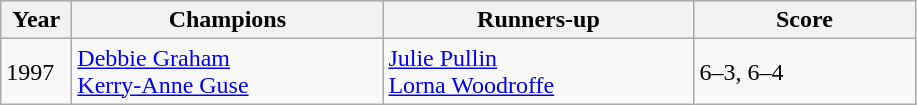<table class="wikitable">
<tr>
<th style="width:40px">Year</th>
<th style="width:200px">Champions</th>
<th style="width:200px">Runners-up</th>
<th style="width:140px" class="unsortable">Score</th>
</tr>
<tr>
<td>1997</td>
<td> <a href='#'>Debbie Graham</a> <br>  <a href='#'>Kerry-Anne Guse</a></td>
<td> <a href='#'>Julie Pullin</a> <br>  <a href='#'>Lorna Woodroffe</a></td>
<td>6–3, 6–4</td>
</tr>
</table>
